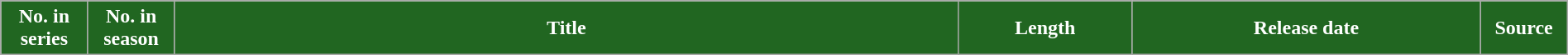<table class="wikitable plainrowheaders mw-collapsible mw-collapsed" style="width:100%; margin:auto; background:#fff;">
<tr>
<th style="background:#216621; color: #ffffff; width:5%;">No. in<br>series</th>
<th style="background:#216621; color: #ffffff; width:5%;">No. in<br>season</th>
<th style="background:#216621; color: #ffffff; width:45%;">Title</th>
<th style="background:#216621; color: #ffffff; width:10%;">Length</th>
<th style="background:#216621; color: #ffffff; width:20%;">Release date</th>
<th style="background:#216621; color: #ffffff; width:5%;">Source<br>


</th>
</tr>
</table>
